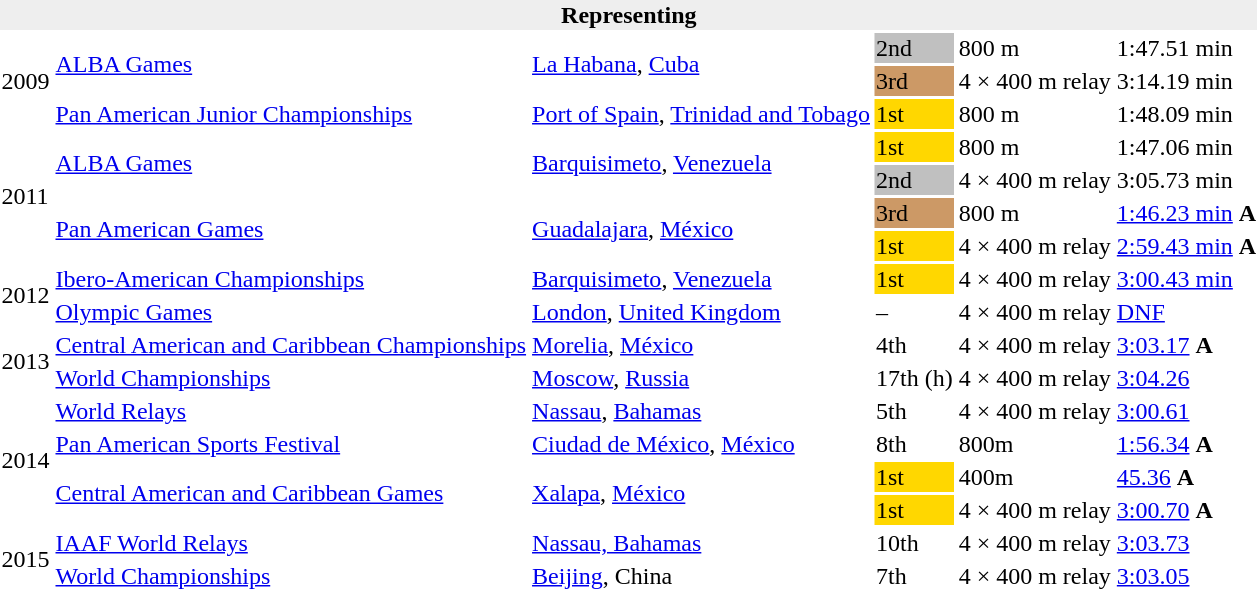<table>
<tr>
<th bgcolor="#eeeeee" colspan="6">Representing </th>
</tr>
<tr>
<td rowspan=3>2009</td>
<td rowspan=2><a href='#'>ALBA Games</a></td>
<td rowspan=2><a href='#'>La Habana</a>, <a href='#'>Cuba</a></td>
<td bgcolor=silver>2nd</td>
<td>800 m</td>
<td>1:47.51 min</td>
</tr>
<tr>
<td bgcolor=cc9966>3rd</td>
<td>4 × 400 m relay</td>
<td>3:14.19 min</td>
</tr>
<tr>
<td><a href='#'>Pan American Junior Championships</a></td>
<td><a href='#'>Port of Spain</a>, <a href='#'>Trinidad and Tobago</a></td>
<td bgcolor=gold>1st</td>
<td>800 m</td>
<td>1:48.09 min</td>
</tr>
<tr>
<td rowspan=4>2011</td>
<td rowspan=2><a href='#'>ALBA Games</a></td>
<td rowspan=2><a href='#'>Barquisimeto</a>, <a href='#'>Venezuela</a></td>
<td bgcolor=gold>1st</td>
<td>800 m</td>
<td>1:47.06 min</td>
</tr>
<tr>
<td bgcolor=silver>2nd</td>
<td>4 × 400 m relay</td>
<td>3:05.73 min</td>
</tr>
<tr>
<td rowspan=2><a href='#'>Pan American Games</a></td>
<td rowspan=2><a href='#'>Guadalajara</a>, <a href='#'>México</a></td>
<td bgcolor=cc9966>3rd</td>
<td>800 m</td>
<td><a href='#'>1:46.23 min</a> <strong>A</strong></td>
</tr>
<tr>
<td bgcolor=gold>1st</td>
<td>4 × 400 m relay</td>
<td><a href='#'>2:59.43 min</a> <strong>A</strong></td>
</tr>
<tr>
<td rowspan=2>2012</td>
<td><a href='#'>Ibero-American Championships</a></td>
<td><a href='#'>Barquisimeto</a>, <a href='#'>Venezuela</a></td>
<td bgcolor=gold>1st</td>
<td>4 × 400 m relay</td>
<td><a href='#'>3:00.43 min</a></td>
</tr>
<tr>
<td><a href='#'>Olympic Games</a></td>
<td><a href='#'>London</a>, <a href='#'>United Kingdom</a></td>
<td>–</td>
<td>4 × 400 m relay</td>
<td><a href='#'>DNF</a></td>
</tr>
<tr>
<td rowspan=2>2013</td>
<td><a href='#'>Central American and Caribbean Championships</a></td>
<td><a href='#'>Morelia</a>, <a href='#'>México</a></td>
<td>4th</td>
<td>4 × 400 m relay</td>
<td><a href='#'>3:03.17</a> <strong>A</strong></td>
</tr>
<tr>
<td><a href='#'>World Championships</a></td>
<td><a href='#'>Moscow</a>, <a href='#'>Russia</a></td>
<td>17th (h)</td>
<td>4 × 400 m relay</td>
<td><a href='#'>3:04.26</a></td>
</tr>
<tr>
<td rowspan=4>2014</td>
<td><a href='#'>World Relays</a></td>
<td><a href='#'>Nassau</a>, <a href='#'>Bahamas</a></td>
<td>5th</td>
<td>4 × 400 m relay</td>
<td><a href='#'>3:00.61</a></td>
</tr>
<tr>
<td><a href='#'>Pan American Sports Festival</a></td>
<td><a href='#'>Ciudad de México</a>, <a href='#'>México</a></td>
<td>8th</td>
<td>800m</td>
<td><a href='#'>1:56.34</a> <strong>A</strong></td>
</tr>
<tr>
<td rowspan=2><a href='#'>Central American and Caribbean Games</a></td>
<td rowspan=2><a href='#'>Xalapa</a>, <a href='#'>México</a></td>
<td bgcolor=gold>1st</td>
<td>400m</td>
<td><a href='#'>45.36</a> <strong>A</strong></td>
</tr>
<tr>
<td bgcolor=gold>1st</td>
<td>4 × 400 m relay</td>
<td><a href='#'>3:00.70</a> <strong>A</strong></td>
</tr>
<tr>
<td rowspan=2>2015</td>
<td><a href='#'>IAAF World Relays</a></td>
<td><a href='#'>Nassau, Bahamas</a></td>
<td>10th</td>
<td>4 × 400 m relay</td>
<td><a href='#'>3:03.73</a></td>
</tr>
<tr>
<td><a href='#'>World Championships</a></td>
<td><a href='#'>Beijing</a>, China</td>
<td>7th</td>
<td>4 × 400 m relay</td>
<td><a href='#'>3:03.05</a></td>
</tr>
</table>
